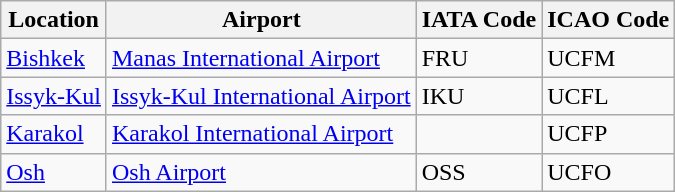<table class="wikitable">
<tr>
<th>Location</th>
<th>Airport</th>
<th>IATA Code</th>
<th>ICAO Code</th>
</tr>
<tr>
<td><a href='#'>Bishkek</a></td>
<td><a href='#'>Manas International Airport</a></td>
<td>FRU</td>
<td>UCFM</td>
</tr>
<tr>
<td><a href='#'>Issyk-Kul</a></td>
<td><a href='#'>Issyk-Kul International Airport</a></td>
<td>IKU</td>
<td>UCFL</td>
</tr>
<tr>
<td><a href='#'>Karakol</a></td>
<td><a href='#'>Karakol International Airport</a></td>
<td></td>
<td>UCFP</td>
</tr>
<tr>
<td><a href='#'>Osh</a></td>
<td><a href='#'>Osh Airport</a></td>
<td>OSS</td>
<td>UCFO</td>
</tr>
</table>
